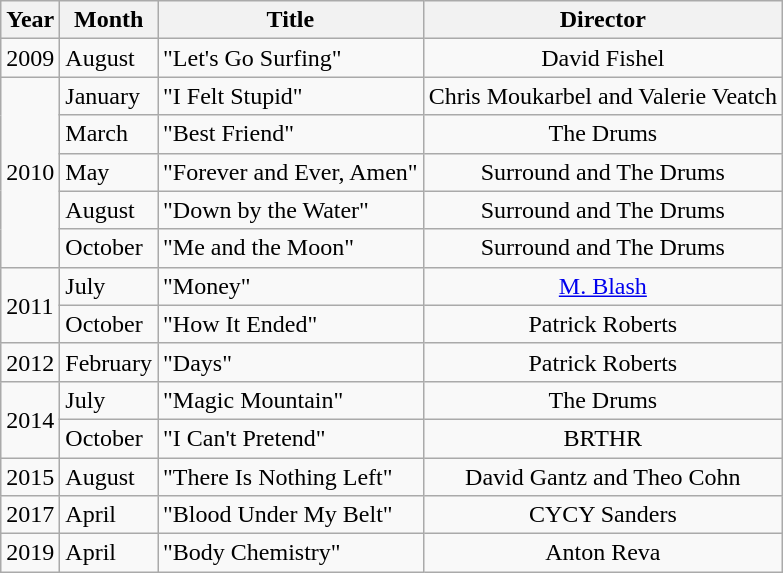<table class="wikitable">
<tr>
<th>Year</th>
<th>Month</th>
<th>Title</th>
<th>Director</th>
</tr>
<tr>
<td>2009</td>
<td>August</td>
<td>"Let's Go Surfing"</td>
<td align=center>David Fishel</td>
</tr>
<tr>
<td rowspan="5">2010</td>
<td>January</td>
<td>"I Felt Stupid"</td>
<td align=center>Chris Moukarbel and Valerie Veatch</td>
</tr>
<tr>
<td>March</td>
<td>"Best Friend"</td>
<td align=center>The Drums</td>
</tr>
<tr>
<td>May</td>
<td>"Forever and Ever, Amen"</td>
<td align=center>Surround and The Drums</td>
</tr>
<tr>
<td>August</td>
<td>"Down by the Water"</td>
<td align=center>Surround and The Drums</td>
</tr>
<tr>
<td>October</td>
<td>"Me and the Moon"</td>
<td align=center>Surround and The Drums</td>
</tr>
<tr>
<td rowspan="2">2011</td>
<td>July</td>
<td>"Money"</td>
<td align=center><a href='#'>M. Blash</a></td>
</tr>
<tr>
<td>October</td>
<td>"How It Ended"</td>
<td align=center>Patrick Roberts</td>
</tr>
<tr>
<td>2012</td>
<td>February</td>
<td>"Days"</td>
<td align=center>Patrick Roberts</td>
</tr>
<tr>
<td rowspan="2">2014</td>
<td>July</td>
<td>"Magic Mountain"</td>
<td align=center>The Drums</td>
</tr>
<tr>
<td>October</td>
<td>"I Can't Pretend"</td>
<td align=center>BRTHR</td>
</tr>
<tr>
<td>2015</td>
<td>August</td>
<td>"There Is Nothing Left"</td>
<td align=center>David Gantz and Theo Cohn </td>
</tr>
<tr>
<td>2017</td>
<td>April</td>
<td>"Blood Under My Belt"</td>
<td align=center>CYCY Sanders</td>
</tr>
<tr>
<td>2019</td>
<td>April</td>
<td>"Body Chemistry"</td>
<td align=center>Anton Reva</td>
</tr>
</table>
